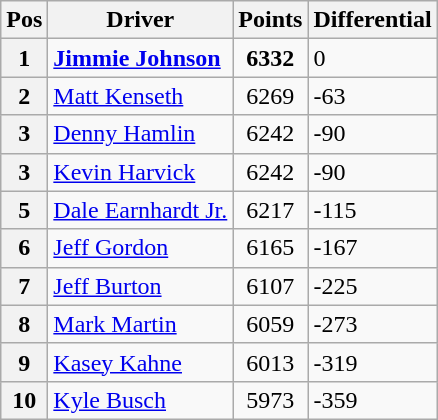<table class="wikitable">
<tr>
<th>Pos</th>
<th>Driver</th>
<th>Points</th>
<th>Differential</th>
</tr>
<tr>
<th>1 </th>
<td><strong><a href='#'>Jimmie Johnson</a></strong></td>
<td style="text-align:center;"><strong>6332</strong></td>
<td>0</td>
</tr>
<tr>
<th>2 </th>
<td><a href='#'>Matt Kenseth</a></td>
<td style="text-align:center;">6269</td>
<td>-63</td>
</tr>
<tr>
<th>3 </th>
<td><a href='#'>Denny Hamlin</a></td>
<td style="text-align:center;">6242</td>
<td>-90</td>
</tr>
<tr>
<th>3 </th>
<td><a href='#'>Kevin Harvick</a></td>
<td style="text-align:center;">6242</td>
<td>-90</td>
</tr>
<tr>
<th>5 </th>
<td><a href='#'>Dale Earnhardt Jr.</a></td>
<td style="text-align:center;">6217</td>
<td>-115</td>
</tr>
<tr>
<th>6 </th>
<td><a href='#'>Jeff Gordon</a></td>
<td style="text-align:center;">6165</td>
<td>-167</td>
</tr>
<tr>
<th>7 </th>
<td><a href='#'>Jeff Burton</a></td>
<td style="text-align:center;">6107</td>
<td>-225</td>
</tr>
<tr>
<th>8 </th>
<td><a href='#'>Mark Martin</a></td>
<td style="text-align:center;">6059</td>
<td>-273</td>
</tr>
<tr>
<th>9 </th>
<td><a href='#'>Kasey Kahne</a></td>
<td style="text-align:center;">6013</td>
<td>-319</td>
</tr>
<tr>
<th>10 </th>
<td><a href='#'>Kyle Busch</a></td>
<td style="text-align:center;">5973</td>
<td>-359</td>
</tr>
</table>
